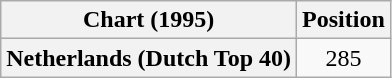<table class="wikitable sortable plainrowheaders" style="text-align:center">
<tr>
<th scope="col">Chart (1995)</th>
<th scope="col">Position</th>
</tr>
<tr>
<th scope="row">Netherlands (Dutch Top 40)</th>
<td>285</td>
</tr>
</table>
